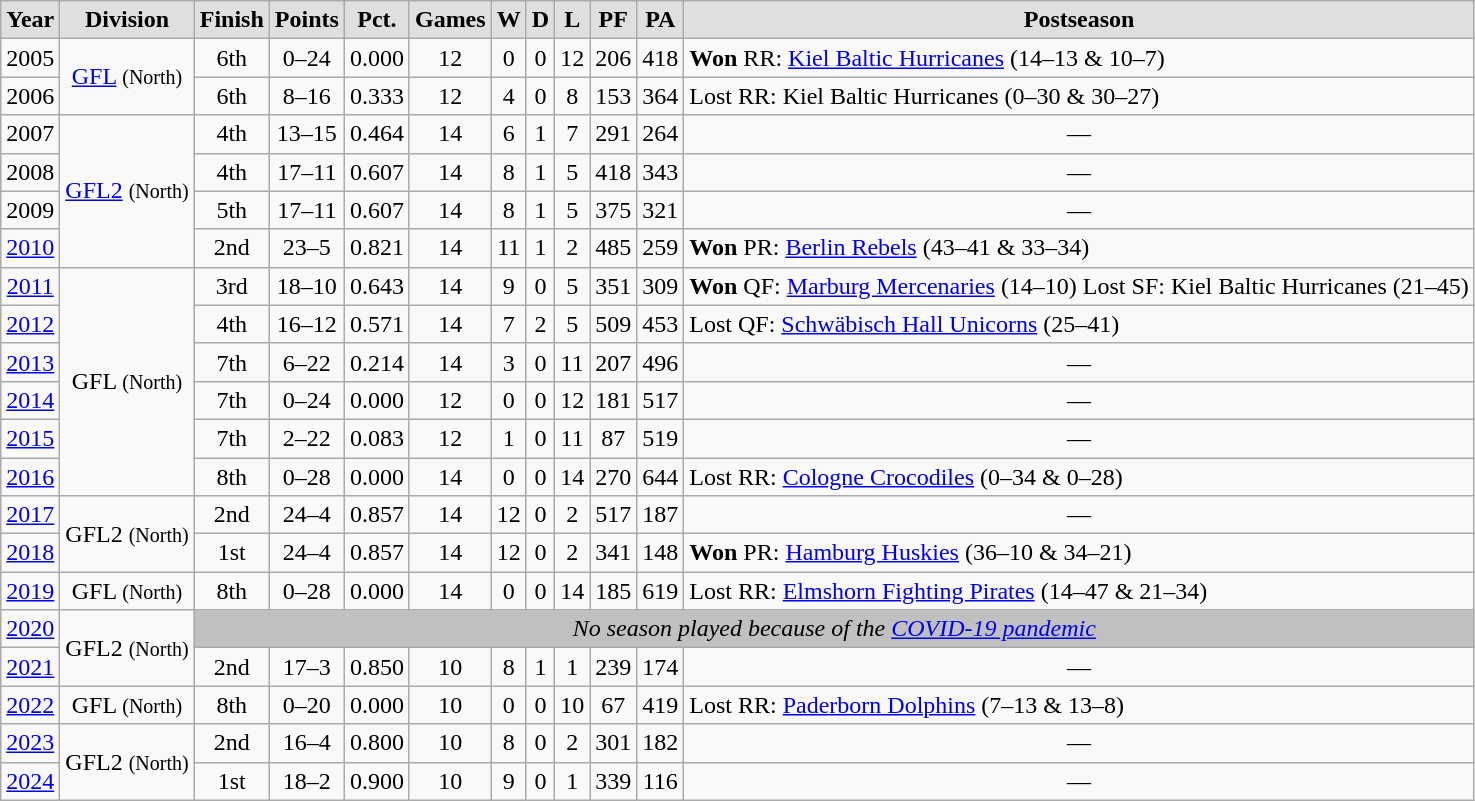<table class="wikitable" style="text-align:center">
<tr style="background:#DFDFDF; font-weight:bold">
<td>Year</td>
<td>Division</td>
<td>Finish</td>
<td>Points</td>
<td>Pct.</td>
<td>Games</td>
<td>W</td>
<td>D</td>
<td>L</td>
<td>PF</td>
<td>PA</td>
<td>Postseason</td>
</tr>
<tr>
<td>2005</td>
<td rowspan="2"><a href='#'>GFL</a> <small>(North)</small></td>
<td>6th</td>
<td>0–24</td>
<td>0.000</td>
<td>12</td>
<td>0</td>
<td>0</td>
<td>12</td>
<td>206</td>
<td>418</td>
<td style="text-align:left;"><strong>Won</strong> RR: <a href='#'>Kiel Baltic Hurricanes</a> (14–13 & 10–7)</td>
</tr>
<tr>
<td>2006</td>
<td>6th</td>
<td>8–16</td>
<td>0.333</td>
<td>12</td>
<td>4</td>
<td>0</td>
<td>8</td>
<td>153</td>
<td>364</td>
<td style="text-align:left">Lost RR: Kiel Baltic Hurricanes (0–30 & 30–27)</td>
</tr>
<tr>
<td>2007</td>
<td rowspan="4"><a href='#'>GFL2</a> <small>(North)</small></td>
<td>4th</td>
<td>13–15</td>
<td>0.464</td>
<td>14</td>
<td>6</td>
<td>1</td>
<td>7</td>
<td>291</td>
<td>264</td>
<td>—</td>
</tr>
<tr>
<td>2008</td>
<td>4th</td>
<td>17–11</td>
<td>0.607</td>
<td>14</td>
<td>8</td>
<td>1</td>
<td>5</td>
<td>418</td>
<td>343</td>
<td>—</td>
</tr>
<tr>
<td>2009</td>
<td>5th</td>
<td>17–11</td>
<td>0.607</td>
<td>14</td>
<td>8</td>
<td>1</td>
<td>5</td>
<td>375</td>
<td>321</td>
<td>—</td>
</tr>
<tr>
<td><a href='#'>2010</a></td>
<td>2nd</td>
<td>23–5</td>
<td>0.821</td>
<td>14</td>
<td>11</td>
<td>1</td>
<td>2</td>
<td>485</td>
<td>259</td>
<td style="text-align:left"><strong>Won</strong> PR: <a href='#'>Berlin Rebels</a> (43–41 & 33–34)</td>
</tr>
<tr>
<td><a href='#'>2011</a></td>
<td rowspan="6">GFL <small>(North)</small></td>
<td>3rd</td>
<td>18–10</td>
<td>0.643</td>
<td>14</td>
<td>9</td>
<td>0</td>
<td>5</td>
<td>351</td>
<td>309</td>
<td style="text-align:left"><strong>Won</strong> QF: <a href='#'>Marburg Mercenaries</a> (14–10)  Lost SF: Kiel Baltic Hurricanes (21–45)</td>
</tr>
<tr>
<td><a href='#'>2012</a></td>
<td>4th</td>
<td>16–12</td>
<td>0.571</td>
<td>14</td>
<td>7</td>
<td>2</td>
<td>5</td>
<td>509</td>
<td>453</td>
<td style="text-align:left">Lost QF: <a href='#'>Schwäbisch Hall Unicorns</a> (25–41)</td>
</tr>
<tr>
<td><a href='#'>2013</a></td>
<td>7th</td>
<td>6–22</td>
<td>0.214</td>
<td>14</td>
<td>3</td>
<td>0</td>
<td>11</td>
<td>207</td>
<td>496</td>
<td>—</td>
</tr>
<tr>
<td><a href='#'>2014</a></td>
<td>7th</td>
<td>0–24</td>
<td>0.000</td>
<td>12</td>
<td>0</td>
<td>0</td>
<td>12</td>
<td>181</td>
<td>517</td>
<td>—</td>
</tr>
<tr>
<td><a href='#'>2015</a></td>
<td>7th</td>
<td>2–22</td>
<td>0.083</td>
<td>12</td>
<td>1</td>
<td>0</td>
<td>11</td>
<td>87</td>
<td>519</td>
<td>—</td>
</tr>
<tr>
<td><a href='#'>2016</a></td>
<td>8th</td>
<td>0–28</td>
<td>0.000</td>
<td>14</td>
<td>0</td>
<td>0</td>
<td>14</td>
<td>270</td>
<td>644</td>
<td style="text-align:left">Lost RR: <a href='#'>Cologne Crocodiles</a> (0–34 & 0–28)</td>
</tr>
<tr>
<td><a href='#'>2017</a></td>
<td rowspan="2">GFL2 <small>(North)</small></td>
<td>2nd</td>
<td>24–4</td>
<td>0.857</td>
<td>14</td>
<td>12</td>
<td>0</td>
<td>2</td>
<td>517</td>
<td>187</td>
<td>—</td>
</tr>
<tr>
<td><a href='#'>2018</a></td>
<td>1st</td>
<td>24–4</td>
<td>0.857</td>
<td>14</td>
<td>12</td>
<td>0</td>
<td>2</td>
<td>341</td>
<td>148</td>
<td style="text-align:left"><strong>Won</strong> PR: <a href='#'>Hamburg Huskies</a> (36–10 & 34–21)</td>
</tr>
<tr>
<td><a href='#'>2019</a></td>
<td>GFL <small>(North)</small></td>
<td>8th</td>
<td>0–28</td>
<td>0.000</td>
<td>14</td>
<td>0</td>
<td>0</td>
<td>14</td>
<td>185</td>
<td>619</td>
<td style="text-align:left">Lost RR: <a href='#'>Elmshorn Fighting Pirates</a> (14–47 & 21–34)</td>
</tr>
<tr>
<td><a href='#'>2020</a></td>
<td rowspan=2>GFL2 <small>(North)</small></td>
<td colspan=10 style="background:#C0C0C0"><em>No season played because of the <a href='#'>COVID-19 pandemic</a></em></td>
</tr>
<tr>
<td><a href='#'>2021</a></td>
<td>2nd</td>
<td>17–3</td>
<td>0.850</td>
<td>10</td>
<td>8</td>
<td>1</td>
<td>1</td>
<td>239</td>
<td>174</td>
<td>—</td>
</tr>
<tr>
<td><a href='#'>2022</a></td>
<td>GFL <small>(North)</small></td>
<td>8th</td>
<td>0–20</td>
<td>0.000</td>
<td>10</td>
<td>0</td>
<td>0</td>
<td>10</td>
<td>67</td>
<td>419</td>
<td style="text-align:left">Lost RR: <a href='#'>Paderborn Dolphins</a> (7–13 & 13–8)</td>
</tr>
<tr>
<td><a href='#'>2023</a></td>
<td rowspan="2">GFL2 <small>(North)</small></td>
<td>2nd</td>
<td>16–4</td>
<td>0.800</td>
<td>10</td>
<td>8</td>
<td>0</td>
<td>2</td>
<td>301</td>
<td>182</td>
<td>—</td>
</tr>
<tr>
<td><a href='#'>2024</a></td>
<td>1st</td>
<td>18–2</td>
<td>0.900</td>
<td>10</td>
<td>9</td>
<td>0</td>
<td>1</td>
<td>339</td>
<td>116</td>
<td>—</td>
</tr>
</table>
